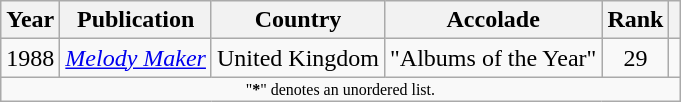<table class="wikitable sortable" style="margin:0em 1em 1em 0pt">
<tr>
<th>Year</th>
<th>Publication</th>
<th>Country</th>
<th>Accolade</th>
<th>Rank</th>
<th class=unsortable></th>
</tr>
<tr>
<td align=center>1988</td>
<td><em><a href='#'>Melody Maker</a></em></td>
<td>United Kingdom</td>
<td>"Albums of the Year"</td>
<td align=center>29</td>
<td></td>
</tr>
<tr class="sortbottom">
<td colspan=6 style=font-size:8pt; align=center>"<strong>*</strong>" denotes an unordered list.</td>
</tr>
</table>
